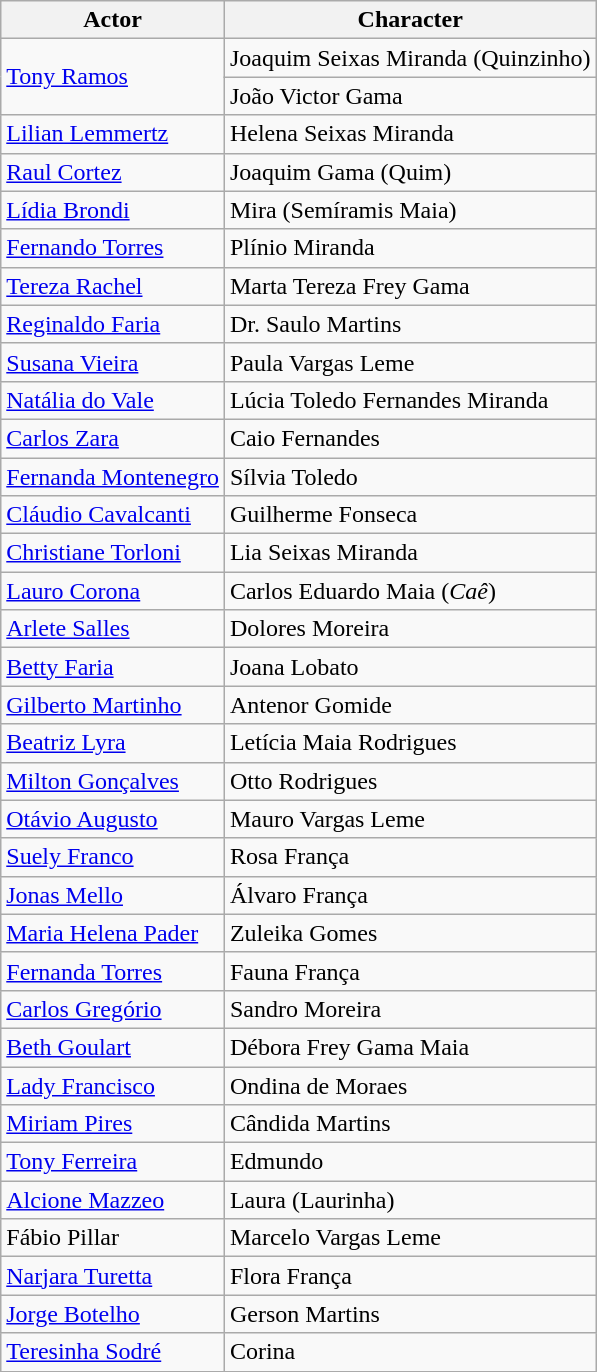<table class="wikitable sortable">
<tr>
<th>Actor</th>
<th>Character</th>
</tr>
<tr>
<td rowspan="2"><a href='#'>Tony Ramos</a></td>
<td>Joaquim Seixas Miranda (Quinzinho)</td>
</tr>
<tr>
<td>João Victor Gama</td>
</tr>
<tr>
<td><a href='#'>Lilian Lemmertz</a></td>
<td>Helena Seixas Miranda</td>
</tr>
<tr>
<td><a href='#'>Raul Cortez</a></td>
<td>Joaquim Gama (Quim)</td>
</tr>
<tr>
<td><a href='#'>Lídia Brondi</a></td>
<td>Mira (Semíramis Maia)</td>
</tr>
<tr>
<td><a href='#'>Fernando Torres</a></td>
<td>Plínio Miranda</td>
</tr>
<tr>
<td><a href='#'>Tereza Rachel</a></td>
<td>Marta Tereza Frey Gama</td>
</tr>
<tr>
<td><a href='#'>Reginaldo Faria</a></td>
<td>Dr. Saulo Martins</td>
</tr>
<tr>
<td><a href='#'>Susana Vieira</a></td>
<td>Paula Vargas Leme</td>
</tr>
<tr>
<td><a href='#'>Natália do Vale</a></td>
<td>Lúcia Toledo Fernandes Miranda</td>
</tr>
<tr>
<td><a href='#'>Carlos Zara</a></td>
<td>Caio Fernandes</td>
</tr>
<tr>
<td><a href='#'>Fernanda Montenegro</a></td>
<td>Sílvia Toledo</td>
</tr>
<tr>
<td><a href='#'>Cláudio Cavalcanti</a></td>
<td>Guilherme Fonseca</td>
</tr>
<tr>
<td><a href='#'>Christiane Torloni</a></td>
<td>Lia Seixas Miranda</td>
</tr>
<tr>
<td><a href='#'>Lauro Corona</a></td>
<td>Carlos Eduardo Maia (<em>Caê</em>)</td>
</tr>
<tr>
<td><a href='#'>Arlete Salles</a></td>
<td>Dolores Moreira</td>
</tr>
<tr>
<td><a href='#'>Betty Faria</a></td>
<td>Joana Lobato</td>
</tr>
<tr>
<td><a href='#'>Gilberto Martinho</a></td>
<td>Antenor Gomide</td>
</tr>
<tr>
<td><a href='#'>Beatriz Lyra</a></td>
<td>Letícia Maia Rodrigues</td>
</tr>
<tr>
<td><a href='#'>Milton Gonçalves</a></td>
<td>Otto Rodrigues</td>
</tr>
<tr>
<td><a href='#'>Otávio Augusto</a></td>
<td>Mauro Vargas Leme</td>
</tr>
<tr>
<td><a href='#'>Suely Franco</a></td>
<td>Rosa França</td>
</tr>
<tr>
<td><a href='#'>Jonas Mello</a></td>
<td>Álvaro França</td>
</tr>
<tr>
<td><a href='#'>Maria Helena Pader</a></td>
<td>Zuleika Gomes</td>
</tr>
<tr>
<td><a href='#'>Fernanda Torres</a></td>
<td>Fauna França</td>
</tr>
<tr>
<td><a href='#'>Carlos Gregório</a></td>
<td>Sandro Moreira</td>
</tr>
<tr>
<td><a href='#'>Beth Goulart</a></td>
<td>Débora Frey Gama Maia</td>
</tr>
<tr>
<td><a href='#'>Lady Francisco</a></td>
<td>Ondina de Moraes</td>
</tr>
<tr>
<td><a href='#'>Miriam Pires</a></td>
<td>Cândida Martins</td>
</tr>
<tr>
<td><a href='#'>Tony Ferreira</a></td>
<td>Edmundo</td>
</tr>
<tr>
<td><a href='#'>Alcione Mazzeo</a></td>
<td>Laura (Laurinha)</td>
</tr>
<tr>
<td>Fábio Pillar</td>
<td>Marcelo Vargas Leme</td>
</tr>
<tr>
<td><a href='#'>Narjara Turetta</a></td>
<td>Flora França</td>
</tr>
<tr>
<td><a href='#'>Jorge Botelho</a></td>
<td>Gerson Martins</td>
</tr>
<tr>
<td><a href='#'>Teresinha Sodré</a></td>
<td>Corina</td>
</tr>
</table>
